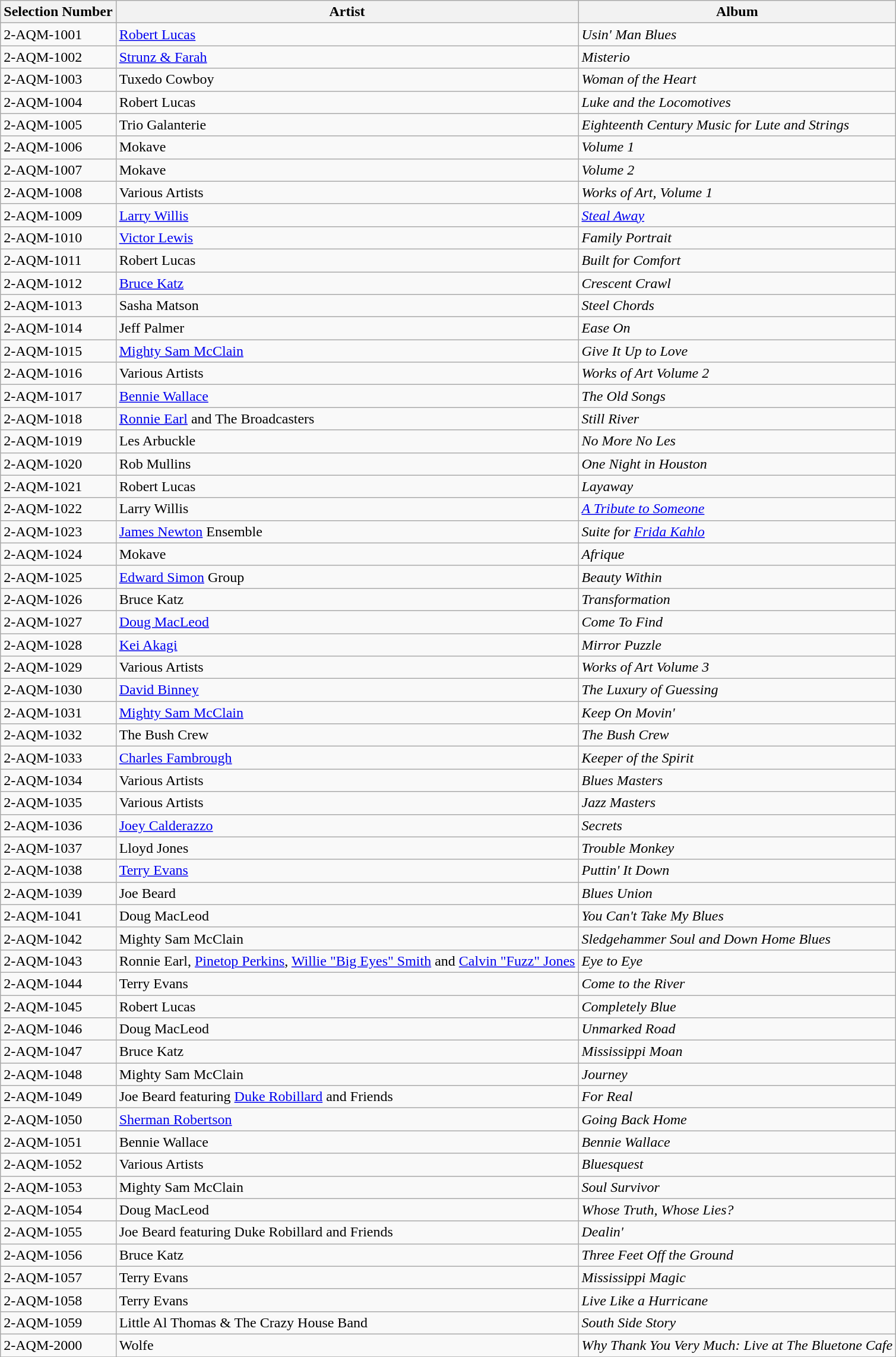<table class="wikitable sortable">
<tr>
<th bgcolor="#97A3AF">Selection Number</th>
<th bgcolor="#97A3AF">Artist</th>
<th bgcolor="#97A3AF">Album</th>
</tr>
<tr>
<td>2-AQM-1001</td>
<td><a href='#'>Robert Lucas</a></td>
<td><em>Usin' Man Blues</em></td>
</tr>
<tr>
<td>2-AQM-1002</td>
<td><a href='#'>Strunz & Farah</a></td>
<td><em>Misterio</em></td>
</tr>
<tr>
<td>2-AQM-1003</td>
<td>Tuxedo Cowboy</td>
<td><em>Woman of the Heart</em></td>
</tr>
<tr>
<td>2-AQM-1004</td>
<td>Robert Lucas</td>
<td><em>Luke and the Locomotives</em></td>
</tr>
<tr>
<td>2-AQM-1005</td>
<td>Trio Galanterie</td>
<td><em>Eighteenth Century Music for Lute and Strings</em></td>
</tr>
<tr>
<td>2-AQM-1006</td>
<td>Mokave</td>
<td><em>Volume 1</em></td>
</tr>
<tr>
<td>2-AQM-1007</td>
<td>Mokave</td>
<td><em>Volume 2</em></td>
</tr>
<tr>
<td>2-AQM-1008</td>
<td>Various Artists</td>
<td><em>Works of Art, Volume 1</em></td>
</tr>
<tr>
<td>2-AQM-1009</td>
<td><a href='#'>Larry Willis</a></td>
<td><em><a href='#'>Steal Away</a></em></td>
</tr>
<tr>
<td>2-AQM-1010</td>
<td><a href='#'>Victor Lewis</a></td>
<td><em>Family Portrait</em></td>
</tr>
<tr>
<td>2-AQM-1011</td>
<td>Robert Lucas</td>
<td><em>Built for Comfort</em></td>
</tr>
<tr>
<td>2-AQM-1012</td>
<td><a href='#'>Bruce Katz</a></td>
<td><em>Crescent Crawl</em></td>
</tr>
<tr>
<td>2-AQM-1013</td>
<td>Sasha Matson</td>
<td><em>Steel Chords</em></td>
</tr>
<tr>
<td>2-AQM-1014</td>
<td>Jeff Palmer</td>
<td><em>Ease On</em></td>
</tr>
<tr>
<td>2-AQM-1015</td>
<td><a href='#'>Mighty Sam McClain</a></td>
<td><em>Give It Up to Love</em></td>
</tr>
<tr>
<td>2-AQM-1016</td>
<td>Various Artists</td>
<td><em>Works of Art Volume 2</em></td>
</tr>
<tr>
<td>2-AQM-1017</td>
<td><a href='#'>Bennie Wallace</a></td>
<td><em>The Old Songs</em></td>
</tr>
<tr>
<td>2-AQM-1018</td>
<td><a href='#'>Ronnie Earl</a> and The Broadcasters</td>
<td><em>Still River</em></td>
</tr>
<tr>
<td>2-AQM-1019</td>
<td>Les Arbuckle</td>
<td><em>No More No Les</em></td>
</tr>
<tr>
<td>2-AQM-1020</td>
<td>Rob Mullins</td>
<td><em>One Night in Houston</em></td>
</tr>
<tr>
<td>2-AQM-1021</td>
<td>Robert Lucas</td>
<td><em>Layaway</em></td>
</tr>
<tr>
<td>2-AQM-1022</td>
<td>Larry Willis</td>
<td><em><a href='#'>A Tribute to Someone</a></em></td>
</tr>
<tr>
<td>2-AQM-1023</td>
<td><a href='#'>James Newton</a> Ensemble</td>
<td><em>Suite for <a href='#'>Frida Kahlo</a></em></td>
</tr>
<tr>
<td>2-AQM-1024</td>
<td>Mokave</td>
<td><em>Afrique</em></td>
</tr>
<tr>
<td>2-AQM-1025</td>
<td><a href='#'>Edward Simon</a> Group</td>
<td><em>Beauty Within</em></td>
</tr>
<tr>
<td>2-AQM-1026</td>
<td>Bruce Katz</td>
<td><em>Transformation</em></td>
</tr>
<tr>
<td>2-AQM-1027</td>
<td><a href='#'>Doug MacLeod</a></td>
<td><em>Come To Find</em></td>
</tr>
<tr>
<td>2-AQM-1028</td>
<td><a href='#'>Kei Akagi</a></td>
<td><em>Mirror Puzzle</em></td>
</tr>
<tr>
<td>2-AQM-1029</td>
<td>Various Artists</td>
<td><em>Works of Art Volume 3</em></td>
</tr>
<tr>
<td>2-AQM-1030</td>
<td><a href='#'>David Binney</a></td>
<td><em>The Luxury of Guessing</em></td>
</tr>
<tr>
<td>2-AQM-1031</td>
<td><a href='#'>Mighty Sam McClain</a></td>
<td><em>Keep On Movin' </em></td>
</tr>
<tr>
<td>2-AQM-1032</td>
<td>The Bush Crew</td>
<td><em>The Bush Crew</em></td>
</tr>
<tr>
<td>2-AQM-1033</td>
<td><a href='#'>Charles Fambrough</a></td>
<td><em>Keeper of the Spirit</em></td>
</tr>
<tr>
<td>2-AQM-1034</td>
<td>Various Artists</td>
<td><em>Blues Masters</em></td>
</tr>
<tr>
<td>2-AQM-1035</td>
<td>Various Artists</td>
<td><em>Jazz Masters</em></td>
</tr>
<tr>
<td>2-AQM-1036</td>
<td><a href='#'>Joey Calderazzo</a></td>
<td><em>Secrets</em></td>
</tr>
<tr>
<td>2-AQM-1037</td>
<td>Lloyd Jones</td>
<td><em>Trouble Monkey</em></td>
</tr>
<tr>
<td>2-AQM-1038</td>
<td><a href='#'>Terry Evans</a></td>
<td><em>Puttin' It Down</em></td>
</tr>
<tr>
<td>2-AQM-1039</td>
<td>Joe Beard</td>
<td><em>Blues Union</em></td>
</tr>
<tr>
<td>2-AQM-1041</td>
<td>Doug MacLeod</td>
<td><em>You Can't Take My Blues</em></td>
</tr>
<tr>
<td>2-AQM-1042</td>
<td>Mighty Sam McClain</td>
<td><em>Sledgehammer Soul and Down Home Blues</em></td>
</tr>
<tr>
<td>2-AQM-1043</td>
<td>Ronnie Earl, <a href='#'>Pinetop Perkins</a>, <a href='#'>Willie "Big Eyes" Smith</a> and <a href='#'>Calvin "Fuzz" Jones</a></td>
<td><em>Eye to Eye</em></td>
</tr>
<tr>
<td>2-AQM-1044</td>
<td>Terry Evans</td>
<td><em>Come to the River</em></td>
</tr>
<tr>
<td>2-AQM-1045</td>
<td>Robert Lucas</td>
<td><em>Completely Blue</em></td>
</tr>
<tr>
<td>2-AQM-1046</td>
<td>Doug MacLeod</td>
<td><em>Unmarked Road</em></td>
</tr>
<tr>
<td>2-AQM-1047</td>
<td>Bruce Katz</td>
<td><em>Mississippi Moan</em></td>
</tr>
<tr>
<td>2-AQM-1048</td>
<td>Mighty Sam McClain</td>
<td><em>Journey</em></td>
</tr>
<tr>
<td>2-AQM-1049</td>
<td>Joe Beard featuring <a href='#'>Duke Robillard</a> and Friends</td>
<td><em>For Real</em></td>
</tr>
<tr>
<td>2-AQM-1050</td>
<td><a href='#'>Sherman Robertson</a></td>
<td><em>Going Back Home</em></td>
</tr>
<tr>
<td>2-AQM-1051</td>
<td>Bennie Wallace</td>
<td><em>Bennie Wallace</em></td>
</tr>
<tr>
<td>2-AQM-1052</td>
<td>Various Artists</td>
<td><em>Bluesquest</em></td>
</tr>
<tr>
<td>2-AQM-1053</td>
<td>Mighty Sam McClain</td>
<td><em>Soul Survivor</em></td>
</tr>
<tr>
<td>2-AQM-1054</td>
<td>Doug MacLeod</td>
<td><em>Whose Truth, Whose Lies?</em></td>
</tr>
<tr>
<td>2-AQM-1055</td>
<td>Joe Beard featuring Duke Robillard and Friends</td>
<td><em>Dealin' </em></td>
</tr>
<tr>
<td>2-AQM-1056</td>
<td>Bruce Katz</td>
<td><em>Three Feet Off the Ground</em></td>
</tr>
<tr>
<td>2-AQM-1057</td>
<td>Terry Evans</td>
<td><em>Mississippi Magic</em></td>
</tr>
<tr>
<td>2-AQM-1058</td>
<td>Terry Evans</td>
<td><em>Live Like a Hurricane</em></td>
</tr>
<tr>
<td>2-AQM-1059</td>
<td>Little Al Thomas & The Crazy House Band</td>
<td><em>South Side Story</em></td>
</tr>
<tr>
<td>2-AQM-2000</td>
<td>Wolfe</td>
<td><em>Why Thank You Very Much: Live at The Bluetone Cafe</em></td>
</tr>
<tr>
</tr>
</table>
